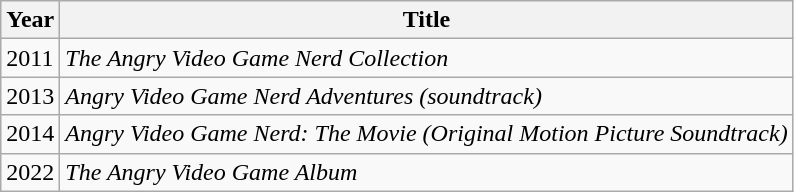<table class="wikitable sortable">
<tr>
<th>Year</th>
<th>Title</th>
</tr>
<tr>
<td>2011</td>
<td><em>The Angry Video Game Nerd Collection</em></td>
</tr>
<tr>
<td>2013</td>
<td><em>Angry Video Game Nerd Adventures (soundtrack)</em></td>
</tr>
<tr>
<td>2014</td>
<td><em>Angry Video Game Nerd: The Movie (Original Motion Picture Soundtrack)</em></td>
</tr>
<tr>
<td>2022</td>
<td><em>The Angry Video Game Album</em></td>
</tr>
</table>
